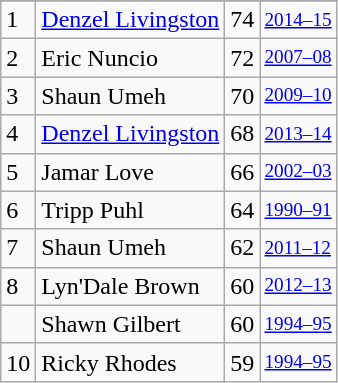<table class="wikitable">
<tr>
</tr>
<tr>
<td>1</td>
<td><a href='#'>Denzel Livingston</a></td>
<td>74</td>
<td style="font-size:80%;"><a href='#'>2014–15</a></td>
</tr>
<tr>
<td>2</td>
<td>Eric Nuncio</td>
<td>72</td>
<td style="font-size:80%;"><a href='#'>2007–08</a></td>
</tr>
<tr>
<td>3</td>
<td>Shaun Umeh</td>
<td>70</td>
<td style="font-size:80%;"><a href='#'>2009–10</a></td>
</tr>
<tr>
<td>4</td>
<td><a href='#'>Denzel Livingston</a></td>
<td>68</td>
<td style="font-size:80%;"><a href='#'>2013–14</a></td>
</tr>
<tr>
<td>5</td>
<td>Jamar Love</td>
<td>66</td>
<td style="font-size:80%;"><a href='#'>2002–03</a></td>
</tr>
<tr>
<td>6</td>
<td>Tripp Puhl</td>
<td>64</td>
<td style="font-size:80%;"><a href='#'>1990–91</a></td>
</tr>
<tr>
<td>7</td>
<td>Shaun Umeh</td>
<td>62</td>
<td style="font-size:80%;"><a href='#'>2011–12</a></td>
</tr>
<tr>
<td>8</td>
<td>Lyn'Dale Brown</td>
<td>60</td>
<td style="font-size:80%;"><a href='#'>2012–13</a></td>
</tr>
<tr>
<td></td>
<td>Shawn Gilbert</td>
<td>60</td>
<td style="font-size:80%;"><a href='#'>1994–95</a></td>
</tr>
<tr>
<td>10</td>
<td>Ricky Rhodes</td>
<td>59</td>
<td style="font-size:80%;"><a href='#'>1994–95</a></td>
</tr>
</table>
